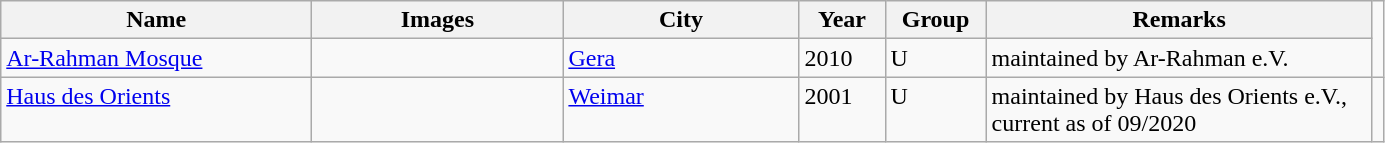<table class="wikitable sortable">
<tr>
<th align=left width=200px>Name</th>
<th align=center width=160px class=unsortable>Images</th>
<th align=left width=150px>City</th>
<th align=left width=050px>Year</th>
<th align=left width=060px>Group</th>
<th align=left width=250px class=unsortable>Remarks</th>
</tr>
<tr valign=top>
<td><a href='#'>Ar-Rahman Mosque</a></td>
<td></td>
<td><a href='#'>Gera</a></td>
<td>2010</td>
<td>U</td>
<td>maintained by Ar-Rahman e.V.</td>
</tr>
<tr valign=top>
<td><a href='#'>Haus des Orients</a></td>
<td></td>
<td><a href='#'>Weimar</a></td>
<td>2001</td>
<td>U</td>
<td>maintained by Haus des Orients e.V., current  as of 09/2020</td>
<td></td>
</tr>
</table>
